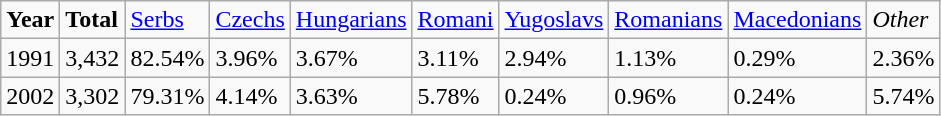<table class="wikitable">
<tr>
<td><strong>Year</strong></td>
<td><strong>Total</strong></td>
<td><a href='#'>Serbs</a></td>
<td><a href='#'>Czechs</a></td>
<td><a href='#'>Hungarians</a></td>
<td><a href='#'>Romani</a></td>
<td><a href='#'>Yugoslavs</a></td>
<td><a href='#'>Romanians</a></td>
<td><a href='#'>Macedonians</a></td>
<td><em>Other</em></td>
</tr>
<tr>
<td>1991</td>
<td>3,432</td>
<td>82.54%</td>
<td>3.96%</td>
<td>3.67%</td>
<td>3.11%</td>
<td>2.94%</td>
<td>1.13%</td>
<td>0.29%</td>
<td>2.36%</td>
</tr>
<tr>
<td>2002</td>
<td>3,302</td>
<td>79.31%</td>
<td>4.14%</td>
<td>3.63%</td>
<td>5.78%</td>
<td>0.24%</td>
<td>0.96%</td>
<td>0.24%</td>
<td>5.74%</td>
</tr>
</table>
